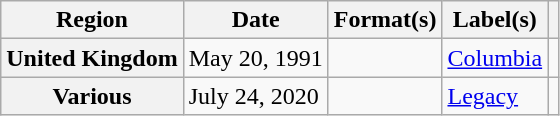<table class="wikitable plainrowheaders">
<tr>
<th scope="col">Region</th>
<th scope="col">Date</th>
<th scope="col">Format(s)</th>
<th scope="col">Label(s)</th>
<th scope="col"></th>
</tr>
<tr>
<th scope="row">United Kingdom</th>
<td>May 20, 1991</td>
<td></td>
<td><a href='#'>Columbia</a></td>
<td></td>
</tr>
<tr>
<th scope="row">Various</th>
<td>July 24, 2020</td>
<td></td>
<td><a href='#'>Legacy</a></td>
<td></td>
</tr>
</table>
